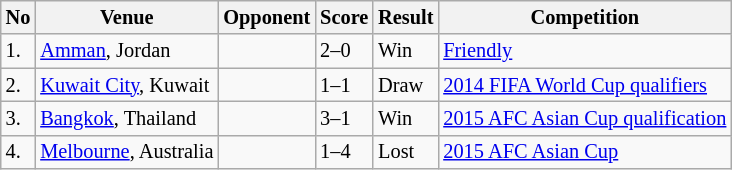<table class="wikitable collapsible collapsed" style="font-size:85%">
<tr>
<th>No</th>
<th>Venue</th>
<th>Opponent</th>
<th>Score</th>
<th>Result</th>
<th>Competition</th>
</tr>
<tr>
<td>1.</td>
<td><a href='#'>Amman</a>, Jordan</td>
<td></td>
<td>2–0</td>
<td>Win</td>
<td><a href='#'>Friendly</a></td>
</tr>
<tr>
<td>2.</td>
<td><a href='#'>Kuwait City</a>, Kuwait</td>
<td></td>
<td>1–1</td>
<td>Draw</td>
<td><a href='#'>2014 FIFA World Cup qualifiers</a></td>
</tr>
<tr>
<td>3.</td>
<td><a href='#'>Bangkok</a>, Thailand</td>
<td></td>
<td>3–1</td>
<td>Win</td>
<td><a href='#'>2015 AFC Asian Cup qualification</a></td>
</tr>
<tr>
<td>4.</td>
<td><a href='#'>Melbourne</a>, Australia</td>
<td></td>
<td>1–4</td>
<td>Lost</td>
<td><a href='#'>2015 AFC Asian Cup</a></td>
</tr>
</table>
